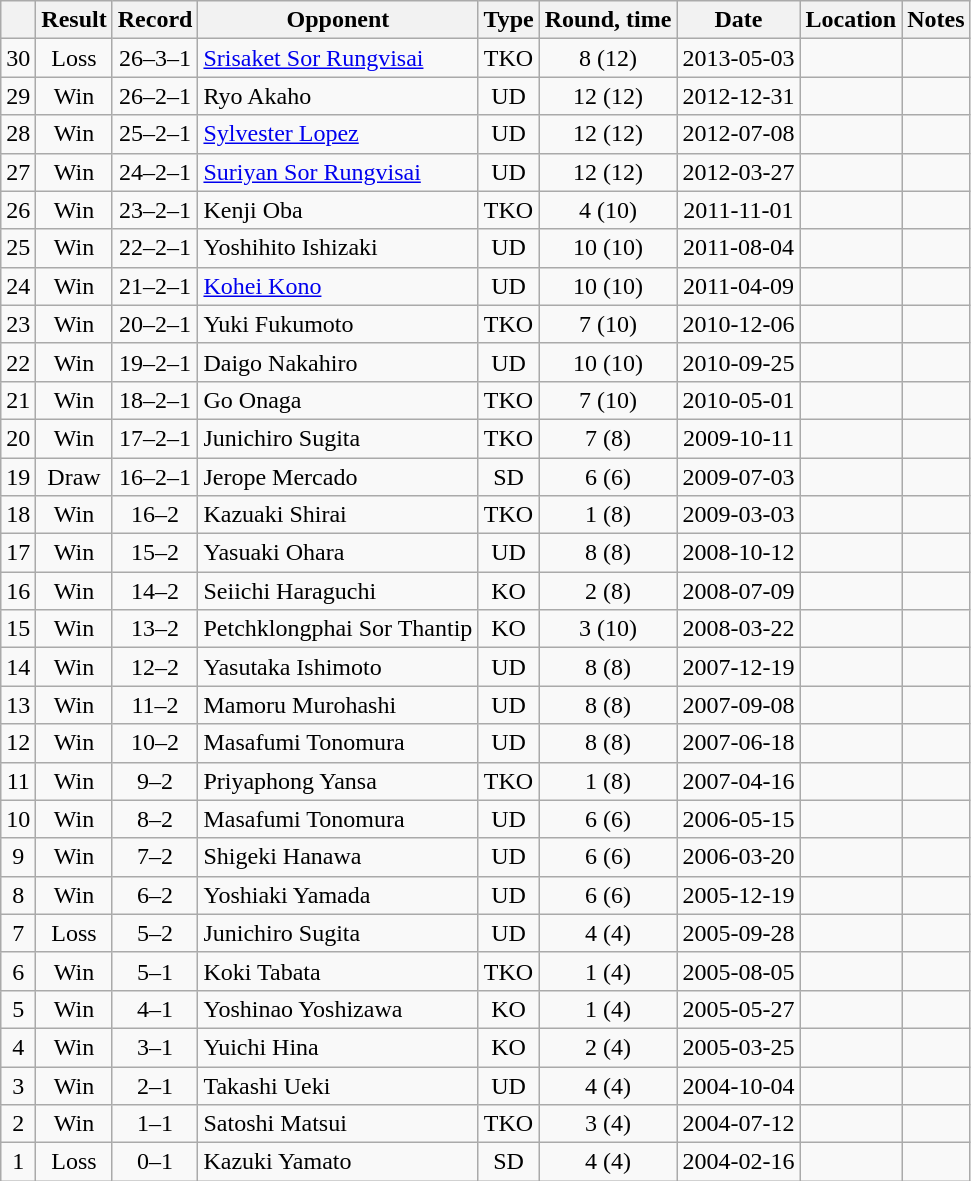<table class=wikitable style=text-align:center>
<tr>
<th></th>
<th>Result</th>
<th>Record</th>
<th>Opponent</th>
<th>Type</th>
<th>Round, time</th>
<th>Date</th>
<th>Location</th>
<th>Notes</th>
</tr>
<tr>
<td>30</td>
<td>Loss</td>
<td>26–3–1</td>
<td align=left><a href='#'>Srisaket Sor Rungvisai</a></td>
<td>TKO</td>
<td>8 (12)</td>
<td>2013-05-03</td>
<td align=left></td>
<td align=left></td>
</tr>
<tr>
<td>29</td>
<td>Win</td>
<td>26–2–1</td>
<td align=left>Ryo Akaho</td>
<td>UD</td>
<td>12 (12)</td>
<td>2012-12-31</td>
<td align=left></td>
<td align=left></td>
</tr>
<tr>
<td>28</td>
<td>Win</td>
<td>25–2–1</td>
<td align=left><a href='#'>Sylvester Lopez</a></td>
<td>UD</td>
<td>12 (12)</td>
<td>2012-07-08</td>
<td align=left></td>
<td align=left></td>
</tr>
<tr>
<td>27</td>
<td>Win</td>
<td>24–2–1</td>
<td align=left><a href='#'>Suriyan Sor Rungvisai</a></td>
<td>UD</td>
<td>12 (12)</td>
<td>2012-03-27</td>
<td align=left></td>
<td align=left></td>
</tr>
<tr>
<td>26</td>
<td>Win</td>
<td>23–2–1</td>
<td align=left>Kenji Oba</td>
<td>TKO</td>
<td>4 (10)</td>
<td>2011-11-01</td>
<td align=left></td>
<td align=left></td>
</tr>
<tr>
<td>25</td>
<td>Win</td>
<td>22–2–1</td>
<td align=left>Yoshihito Ishizaki</td>
<td>UD</td>
<td>10 (10)</td>
<td>2011-08-04</td>
<td align=left></td>
<td align=left></td>
</tr>
<tr>
<td>24</td>
<td>Win</td>
<td>21–2–1</td>
<td align=left><a href='#'>Kohei Kono</a></td>
<td>UD</td>
<td>10 (10)</td>
<td>2011-04-09</td>
<td align=left></td>
<td align=left></td>
</tr>
<tr>
<td>23</td>
<td>Win</td>
<td>20–2–1</td>
<td align=left>Yuki Fukumoto</td>
<td>TKO</td>
<td>7 (10)</td>
<td>2010-12-06</td>
<td align=left></td>
<td align=left></td>
</tr>
<tr>
<td>22</td>
<td>Win</td>
<td>19–2–1</td>
<td align=left>Daigo Nakahiro</td>
<td>UD</td>
<td>10 (10)</td>
<td>2010-09-25</td>
<td align=left></td>
<td align=left></td>
</tr>
<tr>
<td>21</td>
<td>Win</td>
<td>18–2–1</td>
<td align=left>Go Onaga</td>
<td>TKO</td>
<td>7 (10)</td>
<td>2010-05-01</td>
<td align=left></td>
<td align=left></td>
</tr>
<tr>
<td>20</td>
<td>Win</td>
<td>17–2–1</td>
<td align=left>Junichiro Sugita</td>
<td>TKO</td>
<td>7 (8)</td>
<td>2009-10-11</td>
<td align=left></td>
<td align=left></td>
</tr>
<tr>
<td>19</td>
<td>Draw</td>
<td>16–2–1</td>
<td align=left>Jerope Mercado</td>
<td>SD</td>
<td>6 (6)</td>
<td>2009-07-03</td>
<td align=left></td>
<td align=left></td>
</tr>
<tr>
<td>18</td>
<td>Win</td>
<td>16–2</td>
<td align=left>Kazuaki Shirai</td>
<td>TKO</td>
<td>1 (8)</td>
<td>2009-03-03</td>
<td align=left></td>
<td align=left></td>
</tr>
<tr>
<td>17</td>
<td>Win</td>
<td>15–2</td>
<td align=left>Yasuaki Ohara</td>
<td>UD</td>
<td>8 (8)</td>
<td>2008-10-12</td>
<td align=left></td>
<td align=left></td>
</tr>
<tr>
<td>16</td>
<td>Win</td>
<td>14–2</td>
<td align=left>Seiichi Haraguchi</td>
<td>KO</td>
<td>2 (8)</td>
<td>2008-07-09</td>
<td align=left></td>
<td align=left></td>
</tr>
<tr>
<td>15</td>
<td>Win</td>
<td>13–2</td>
<td align=left>Petchklongphai Sor Thantip</td>
<td>KO</td>
<td>3 (10)</td>
<td>2008-03-22</td>
<td align=left></td>
<td align=left></td>
</tr>
<tr>
<td>14</td>
<td>Win</td>
<td>12–2</td>
<td align=left>Yasutaka Ishimoto</td>
<td>UD</td>
<td>8 (8)</td>
<td>2007-12-19</td>
<td align=left></td>
<td align=left></td>
</tr>
<tr>
<td>13</td>
<td>Win</td>
<td>11–2</td>
<td align=left>Mamoru Murohashi</td>
<td>UD</td>
<td>8 (8)</td>
<td>2007-09-08</td>
<td align=left></td>
<td align=left></td>
</tr>
<tr>
<td>12</td>
<td>Win</td>
<td>10–2</td>
<td align=left>Masafumi Tonomura</td>
<td>UD</td>
<td>8 (8)</td>
<td>2007-06-18</td>
<td align=left></td>
<td align=left></td>
</tr>
<tr>
<td>11</td>
<td>Win</td>
<td>9–2</td>
<td align=left>Priyaphong Yansa</td>
<td>TKO</td>
<td>1 (8)</td>
<td>2007-04-16</td>
<td align=left></td>
<td align=left></td>
</tr>
<tr>
<td>10</td>
<td>Win</td>
<td>8–2</td>
<td align=left>Masafumi Tonomura</td>
<td>UD</td>
<td>6 (6)</td>
<td>2006-05-15</td>
<td align=left></td>
<td align=left></td>
</tr>
<tr>
<td>9</td>
<td>Win</td>
<td>7–2</td>
<td align=left>Shigeki Hanawa</td>
<td>UD</td>
<td>6 (6)</td>
<td>2006-03-20</td>
<td align=left></td>
<td align=left></td>
</tr>
<tr>
<td>8</td>
<td>Win</td>
<td>6–2</td>
<td align=left>Yoshiaki Yamada</td>
<td>UD</td>
<td>6 (6)</td>
<td>2005-12-19</td>
<td align=left></td>
<td align=left></td>
</tr>
<tr>
<td>7</td>
<td>Loss</td>
<td>5–2</td>
<td align=left>Junichiro Sugita</td>
<td>UD</td>
<td>4 (4)</td>
<td>2005-09-28</td>
<td align=left></td>
<td align=left></td>
</tr>
<tr>
<td>6</td>
<td>Win</td>
<td>5–1</td>
<td align=left>Koki Tabata</td>
<td>TKO</td>
<td>1 (4)</td>
<td>2005-08-05</td>
<td align=left></td>
<td align=left></td>
</tr>
<tr>
<td>5</td>
<td>Win</td>
<td>4–1</td>
<td align=left>Yoshinao Yoshizawa</td>
<td>KO</td>
<td>1 (4)</td>
<td>2005-05-27</td>
<td align=left></td>
<td align=left></td>
</tr>
<tr>
<td>4</td>
<td>Win</td>
<td>3–1</td>
<td align=left>Yuichi Hina</td>
<td>KO</td>
<td>2 (4)</td>
<td>2005-03-25</td>
<td align=left></td>
<td align=left></td>
</tr>
<tr>
<td>3</td>
<td>Win</td>
<td>2–1</td>
<td align=left>Takashi Ueki</td>
<td>UD</td>
<td>4 (4)</td>
<td>2004-10-04</td>
<td align=left></td>
<td align=left></td>
</tr>
<tr>
<td>2</td>
<td>Win</td>
<td>1–1</td>
<td align=left>Satoshi Matsui</td>
<td>TKO</td>
<td>3 (4)</td>
<td>2004-07-12</td>
<td align=left></td>
<td align=left></td>
</tr>
<tr>
<td>1</td>
<td>Loss</td>
<td>0–1</td>
<td align=left>Kazuki Yamato</td>
<td>SD</td>
<td>4 (4)</td>
<td>2004-02-16</td>
<td align=left></td>
<td align=left></td>
</tr>
</table>
